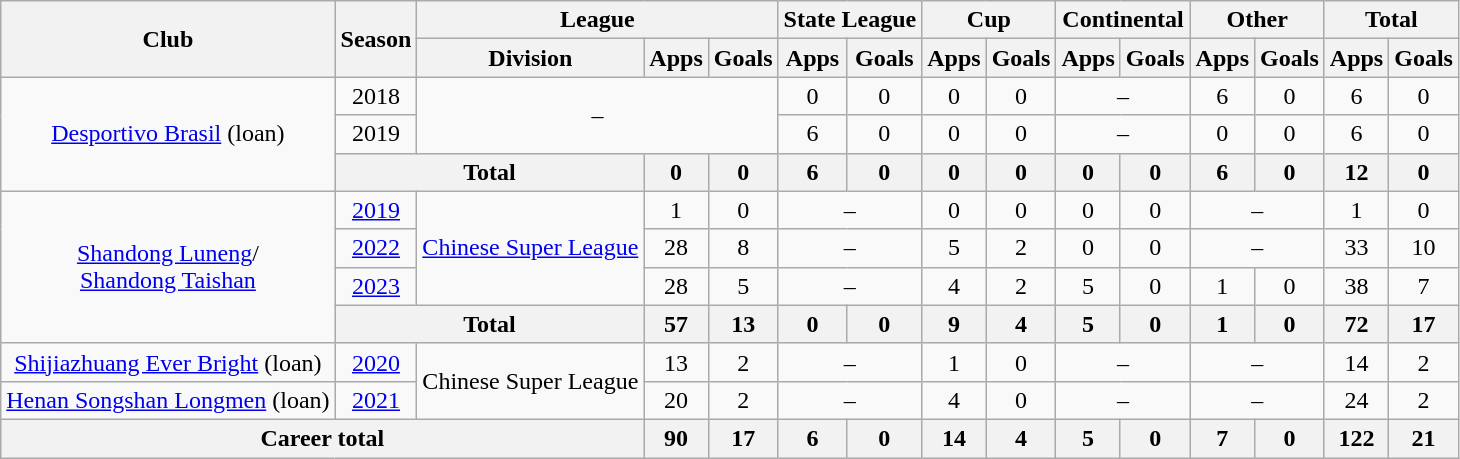<table class="wikitable" style="text-align: center">
<tr>
<th rowspan="2">Club</th>
<th rowspan="2">Season</th>
<th colspan="3">League</th>
<th colspan="2">State League</th>
<th colspan="2">Cup</th>
<th colspan="2">Continental</th>
<th colspan="2">Other</th>
<th colspan="2">Total</th>
</tr>
<tr>
<th>Division</th>
<th>Apps</th>
<th>Goals</th>
<th>Apps</th>
<th>Goals</th>
<th>Apps</th>
<th>Goals</th>
<th>Apps</th>
<th>Goals</th>
<th>Apps</th>
<th>Goals</th>
<th>Apps</th>
<th>Goals</th>
</tr>
<tr>
<td rowspan="3"><a href='#'>Desportivo Brasil</a> (loan)</td>
<td>2018</td>
<td rowspan="2" colspan="3">–</td>
<td>0</td>
<td>0</td>
<td>0</td>
<td>0</td>
<td colspan="2">–</td>
<td>6</td>
<td>0</td>
<td>6</td>
<td>0</td>
</tr>
<tr>
<td>2019</td>
<td>6</td>
<td>0</td>
<td>0</td>
<td>0</td>
<td colspan="2">–</td>
<td>0</td>
<td>0</td>
<td>6</td>
<td>0</td>
</tr>
<tr>
<th colspan=2>Total</th>
<th>0</th>
<th>0</th>
<th>6</th>
<th>0</th>
<th>0</th>
<th>0</th>
<th>0</th>
<th>0</th>
<th>6</th>
<th>0</th>
<th>12</th>
<th>0</th>
</tr>
<tr>
<td rowspan=4><a href='#'>Shandong Luneng</a>/<br><a href='#'>Shandong Taishan</a></td>
<td><a href='#'>2019</a></td>
<td rowspan="3"><a href='#'>Chinese Super League</a></td>
<td>1</td>
<td>0</td>
<td colspan="2">–</td>
<td>0</td>
<td>0</td>
<td>0</td>
<td>0</td>
<td colspan="2">–</td>
<td>1</td>
<td>0</td>
</tr>
<tr>
<td><a href='#'>2022</a></td>
<td>28</td>
<td>8</td>
<td colspan="2">–</td>
<td>5</td>
<td>2</td>
<td>0</td>
<td>0</td>
<td colspan="2">–</td>
<td>33</td>
<td>10</td>
</tr>
<tr>
<td><a href='#'>2023</a></td>
<td>28</td>
<td>5</td>
<td colspan="2">–</td>
<td>4</td>
<td>2</td>
<td>5</td>
<td>0</td>
<td>1</td>
<td>0</td>
<td>38</td>
<td>7</td>
</tr>
<tr>
<th colspan=2>Total</th>
<th>57</th>
<th>13</th>
<th>0</th>
<th>0</th>
<th>9</th>
<th>4</th>
<th>5</th>
<th>0</th>
<th>1</th>
<th>0</th>
<th>72</th>
<th>17</th>
</tr>
<tr>
<td><a href='#'>Shijiazhuang Ever Bright</a> (loan)</td>
<td><a href='#'>2020</a></td>
<td rowspan="2">Chinese Super League</td>
<td>13</td>
<td>2</td>
<td colspan="2">–</td>
<td>1</td>
<td>0</td>
<td colspan="2">–</td>
<td colspan="2">–</td>
<td>14</td>
<td>2</td>
</tr>
<tr>
<td><a href='#'>Henan Songshan Longmen</a> (loan)</td>
<td><a href='#'>2021</a></td>
<td>20</td>
<td>2</td>
<td colspan="2">–</td>
<td>4</td>
<td>0</td>
<td colspan="2">–</td>
<td colspan="2">–</td>
<td>24</td>
<td>2</td>
</tr>
<tr>
<th colspan=3>Career total</th>
<th>90</th>
<th>17</th>
<th>6</th>
<th>0</th>
<th>14</th>
<th>4</th>
<th>5</th>
<th>0</th>
<th>7</th>
<th>0</th>
<th>122</th>
<th>21</th>
</tr>
</table>
